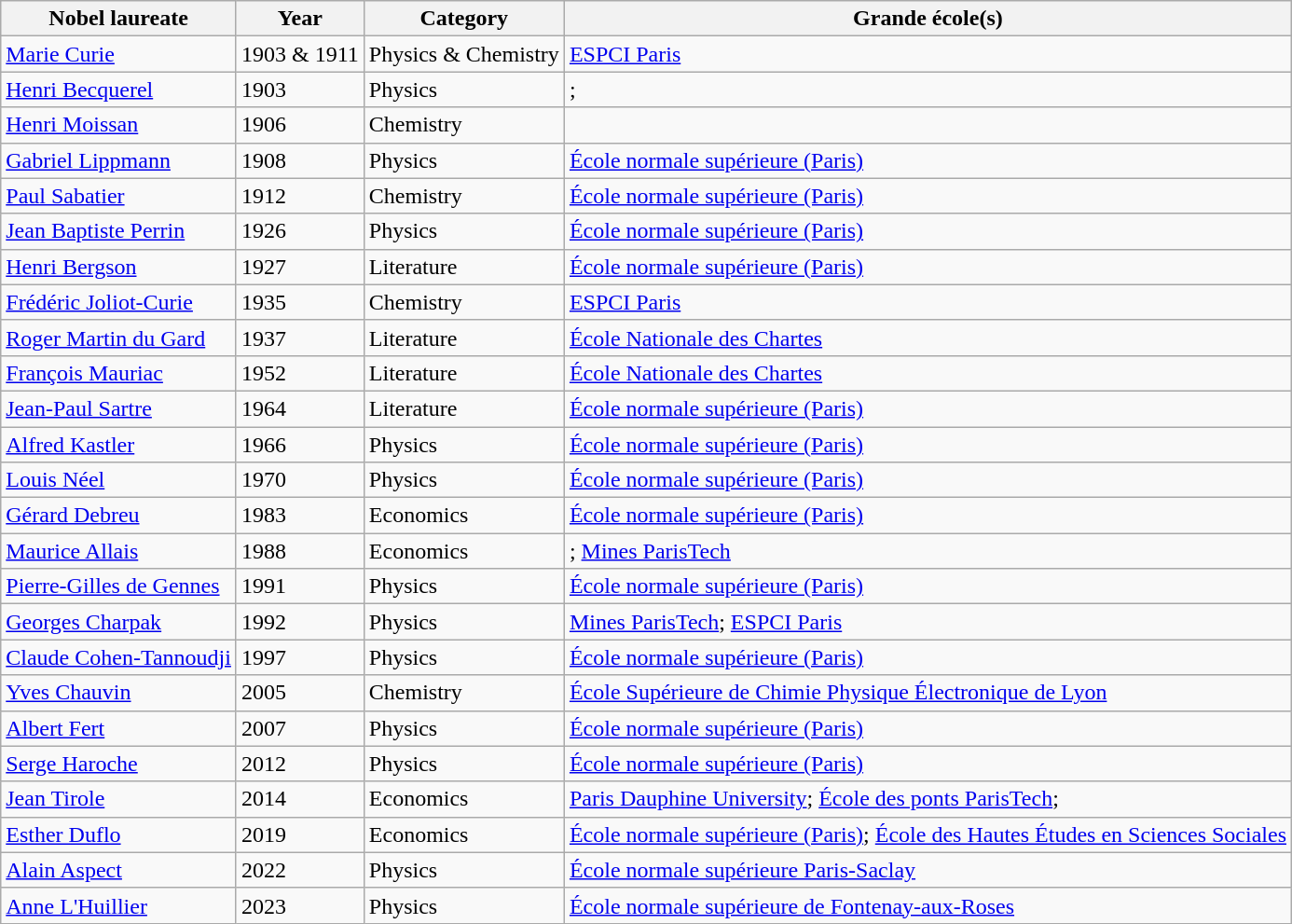<table class="wikitable">
<tr>
<th>Nobel laureate</th>
<th>Year</th>
<th>Category</th>
<th>Grande école(s)</th>
</tr>
<tr>
<td><a href='#'>Marie Curie</a></td>
<td>1903 & 1911</td>
<td>Physics & Chemistry</td>
<td><a href='#'>ESPCI Paris</a></td>
</tr>
<tr>
<td><a href='#'>Henri Becquerel</a></td>
<td>1903</td>
<td>Physics</td>
<td>; </td>
</tr>
<tr>
<td><a href='#'>Henri Moissan</a></td>
<td>1906</td>
<td>Chemistry</td>
<td></td>
</tr>
<tr>
<td><a href='#'>Gabriel Lippmann</a></td>
<td>1908</td>
<td>Physics</td>
<td><a href='#'>École normale supérieure (Paris)</a></td>
</tr>
<tr>
<td><a href='#'>Paul Sabatier</a></td>
<td>1912</td>
<td>Chemistry</td>
<td><a href='#'>École normale supérieure (Paris)</a></td>
</tr>
<tr>
<td><a href='#'>Jean Baptiste Perrin</a></td>
<td>1926</td>
<td>Physics</td>
<td><a href='#'>École normale supérieure (Paris)</a></td>
</tr>
<tr>
<td><a href='#'>Henri Bergson</a></td>
<td>1927</td>
<td>Literature</td>
<td><a href='#'>École normale supérieure (Paris)</a></td>
</tr>
<tr>
<td><a href='#'>Frédéric Joliot-Curie</a></td>
<td>1935</td>
<td>Chemistry</td>
<td><a href='#'>ESPCI Paris</a></td>
</tr>
<tr>
<td><a href='#'>Roger Martin du Gard</a></td>
<td>1937</td>
<td>Literature</td>
<td><a href='#'>École Nationale des Chartes</a></td>
</tr>
<tr>
<td><a href='#'>François Mauriac</a></td>
<td>1952</td>
<td>Literature</td>
<td><a href='#'>École Nationale des Chartes</a></td>
</tr>
<tr>
<td><a href='#'>Jean-Paul Sartre</a></td>
<td>1964</td>
<td>Literature</td>
<td><a href='#'>École normale supérieure (Paris)</a></td>
</tr>
<tr>
<td><a href='#'>Alfred Kastler</a></td>
<td>1966</td>
<td>Physics</td>
<td><a href='#'>École normale supérieure (Paris)</a></td>
</tr>
<tr>
<td><a href='#'>Louis Néel</a></td>
<td>1970</td>
<td>Physics</td>
<td><a href='#'>École normale supérieure (Paris)</a></td>
</tr>
<tr>
<td><a href='#'>Gérard Debreu</a></td>
<td>1983</td>
<td>Economics</td>
<td><a href='#'>École normale supérieure (Paris)</a></td>
</tr>
<tr>
<td><a href='#'>Maurice Allais</a></td>
<td>1988</td>
<td>Economics</td>
<td>; <a href='#'>Mines ParisTech</a></td>
</tr>
<tr>
<td><a href='#'>Pierre-Gilles de Gennes</a></td>
<td>1991</td>
<td>Physics</td>
<td><a href='#'>École normale supérieure (Paris)</a></td>
</tr>
<tr>
<td><a href='#'>Georges Charpak</a></td>
<td>1992</td>
<td>Physics</td>
<td><a href='#'>Mines ParisTech</a>; <a href='#'>ESPCI Paris</a></td>
</tr>
<tr>
<td><a href='#'>Claude Cohen-Tannoudji</a></td>
<td>1997</td>
<td>Physics</td>
<td><a href='#'>École normale supérieure (Paris)</a></td>
</tr>
<tr>
<td><a href='#'>Yves Chauvin</a></td>
<td>2005</td>
<td>Chemistry</td>
<td><a href='#'>École Supérieure de Chimie Physique Électronique de Lyon</a></td>
</tr>
<tr>
<td><a href='#'>Albert Fert</a></td>
<td>2007</td>
<td>Physics</td>
<td><a href='#'>École normale supérieure (Paris)</a></td>
</tr>
<tr>
<td><a href='#'>Serge Haroche</a></td>
<td>2012</td>
<td>Physics</td>
<td><a href='#'>École normale supérieure (Paris)</a></td>
</tr>
<tr>
<td><a href='#'>Jean Tirole</a></td>
<td>2014</td>
<td>Economics</td>
<td><a href='#'>Paris Dauphine University</a>; <a href='#'>École des ponts ParisTech</a>; </td>
</tr>
<tr>
<td><a href='#'>Esther Duflo</a></td>
<td>2019</td>
<td>Economics</td>
<td><a href='#'>École normale supérieure (Paris)</a>; <a href='#'>École des Hautes Études en Sciences Sociales</a></td>
</tr>
<tr>
<td><a href='#'>Alain Aspect</a></td>
<td>2022</td>
<td>Physics</td>
<td><a href='#'>École normale supérieure Paris-Saclay</a></td>
</tr>
<tr>
<td><a href='#'>Anne L'Huillier</a></td>
<td>2023</td>
<td>Physics</td>
<td><a href='#'>École normale supérieure de Fontenay-aux-Roses</a></td>
</tr>
</table>
